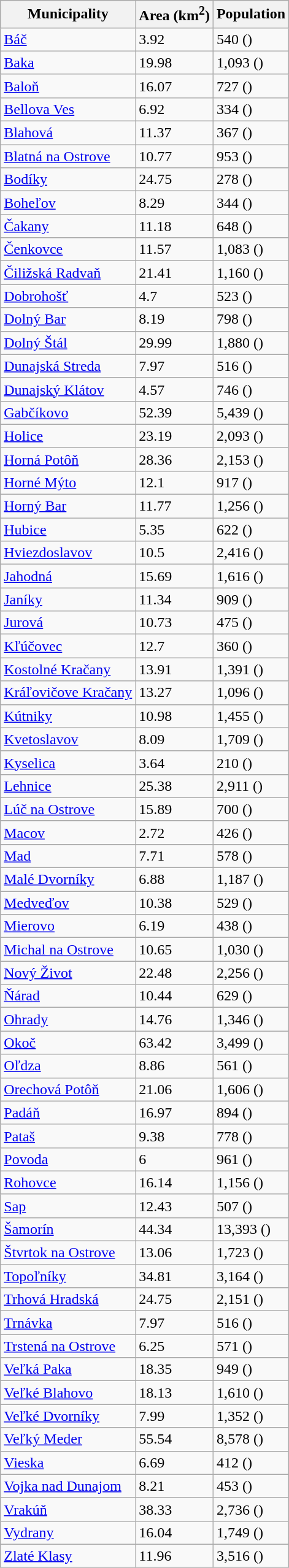<table class="wikitable sortable">
<tr>
<th>Municipality</th>
<th>Area (km<sup>2</sup>)</th>
<th>Population</th>
</tr>
<tr>
<td><a href='#'>Báč</a></td>
<td>3.92</td>
<td>540 ()</td>
</tr>
<tr>
<td><a href='#'>Baka</a></td>
<td>19.98</td>
<td>1,093 ()</td>
</tr>
<tr>
<td><a href='#'>Baloň</a></td>
<td>16.07</td>
<td>727 ()</td>
</tr>
<tr>
<td><a href='#'>Bellova Ves</a></td>
<td>6.92</td>
<td>334 ()</td>
</tr>
<tr>
<td><a href='#'>Blahová</a></td>
<td>11.37</td>
<td>367 ()</td>
</tr>
<tr>
<td><a href='#'>Blatná na Ostrove</a></td>
<td>10.77</td>
<td>953 ()</td>
</tr>
<tr>
<td><a href='#'>Bodíky</a></td>
<td>24.75</td>
<td>278 ()</td>
</tr>
<tr>
<td><a href='#'>Boheľov</a></td>
<td>8.29</td>
<td>344 ()</td>
</tr>
<tr>
<td><a href='#'>Čakany</a></td>
<td>11.18</td>
<td>648 ()</td>
</tr>
<tr>
<td><a href='#'>Čenkovce</a></td>
<td>11.57</td>
<td>1,083 ()</td>
</tr>
<tr>
<td><a href='#'>Čiližská Radvaň</a></td>
<td>21.41</td>
<td>1,160 ()</td>
</tr>
<tr>
<td><a href='#'>Dobrohošť</a></td>
<td>4.7</td>
<td>523 ()</td>
</tr>
<tr>
<td><a href='#'>Dolný Bar</a></td>
<td>8.19</td>
<td>798 ()</td>
</tr>
<tr>
<td><a href='#'>Dolný Štál</a></td>
<td>29.99</td>
<td>1,880 ()</td>
</tr>
<tr>
<td><a href='#'>Dunajská Streda</a></td>
<td>7.97</td>
<td>516 ()</td>
</tr>
<tr>
<td><a href='#'>Dunajský Klátov</a></td>
<td>4.57</td>
<td>746 ()</td>
</tr>
<tr>
<td><a href='#'>Gabčíkovo</a></td>
<td>52.39</td>
<td>5,439 ()</td>
</tr>
<tr>
<td><a href='#'>Holice</a></td>
<td>23.19</td>
<td>2,093 ()</td>
</tr>
<tr>
<td><a href='#'>Horná Potôň</a></td>
<td>28.36</td>
<td>2,153 ()</td>
</tr>
<tr>
<td><a href='#'>Horné Mýto</a></td>
<td>12.1</td>
<td>917 ()</td>
</tr>
<tr>
<td><a href='#'>Horný Bar</a></td>
<td>11.77</td>
<td>1,256 ()</td>
</tr>
<tr>
<td><a href='#'>Hubice</a></td>
<td>5.35</td>
<td>622 ()</td>
</tr>
<tr>
<td><a href='#'>Hviezdoslavov</a></td>
<td>10.5</td>
<td>2,416 ()</td>
</tr>
<tr>
<td><a href='#'>Jahodná</a></td>
<td>15.69</td>
<td>1,616 ()</td>
</tr>
<tr>
<td><a href='#'>Janíky</a></td>
<td>11.34</td>
<td>909 ()</td>
</tr>
<tr>
<td><a href='#'>Jurová</a></td>
<td>10.73</td>
<td>475 ()</td>
</tr>
<tr>
<td><a href='#'>Kľúčovec</a></td>
<td>12.7</td>
<td>360 ()</td>
</tr>
<tr>
<td><a href='#'>Kostolné Kračany</a></td>
<td>13.91</td>
<td>1,391 ()</td>
</tr>
<tr>
<td><a href='#'>Kráľovičove Kračany</a></td>
<td>13.27</td>
<td>1,096 ()</td>
</tr>
<tr>
<td><a href='#'>Kútniky</a></td>
<td>10.98</td>
<td>1,455 ()</td>
</tr>
<tr>
<td><a href='#'>Kvetoslavov</a></td>
<td>8.09</td>
<td>1,709 ()</td>
</tr>
<tr>
<td><a href='#'>Kyselica</a></td>
<td>3.64</td>
<td>210 ()</td>
</tr>
<tr>
<td><a href='#'>Lehnice</a></td>
<td>25.38</td>
<td>2,911 ()</td>
</tr>
<tr>
<td><a href='#'>Lúč na Ostrove</a></td>
<td>15.89</td>
<td>700 ()</td>
</tr>
<tr>
<td><a href='#'>Macov</a></td>
<td>2.72</td>
<td>426 ()</td>
</tr>
<tr>
<td><a href='#'>Mad</a></td>
<td>7.71</td>
<td>578 ()</td>
</tr>
<tr>
<td><a href='#'>Malé Dvorníky</a></td>
<td>6.88</td>
<td>1,187 ()</td>
</tr>
<tr>
<td><a href='#'>Medveďov</a></td>
<td>10.38</td>
<td>529 ()</td>
</tr>
<tr>
<td><a href='#'>Mierovo</a></td>
<td>6.19</td>
<td>438 ()</td>
</tr>
<tr>
<td><a href='#'>Michal na Ostrove</a></td>
<td>10.65</td>
<td>1,030 ()</td>
</tr>
<tr>
<td><a href='#'>Nový Život</a></td>
<td>22.48</td>
<td>2,256 ()</td>
</tr>
<tr>
<td><a href='#'>Ňárad</a></td>
<td>10.44</td>
<td>629 ()</td>
</tr>
<tr>
<td><a href='#'>Ohrady</a></td>
<td>14.76</td>
<td>1,346 ()</td>
</tr>
<tr>
<td><a href='#'>Okoč</a></td>
<td>63.42</td>
<td>3,499 ()</td>
</tr>
<tr>
<td><a href='#'>Oľdza</a></td>
<td>8.86</td>
<td>561 ()</td>
</tr>
<tr>
<td><a href='#'>Orechová Potôň</a></td>
<td>21.06</td>
<td>1,606 ()</td>
</tr>
<tr>
<td><a href='#'>Padáň</a></td>
<td>16.97</td>
<td>894 ()</td>
</tr>
<tr>
<td><a href='#'>Pataš</a></td>
<td>9.38</td>
<td>778 ()</td>
</tr>
<tr>
<td><a href='#'>Povoda</a></td>
<td>6</td>
<td>961 ()</td>
</tr>
<tr>
<td><a href='#'>Rohovce</a></td>
<td>16.14</td>
<td>1,156 ()</td>
</tr>
<tr>
<td><a href='#'>Sap</a></td>
<td>12.43</td>
<td>507 ()</td>
</tr>
<tr>
<td><a href='#'>Šamorín</a></td>
<td>44.34</td>
<td>13,393 ()</td>
</tr>
<tr>
<td><a href='#'>Štvrtok na Ostrove</a></td>
<td>13.06</td>
<td>1,723 ()</td>
</tr>
<tr>
<td><a href='#'>Topoľníky</a></td>
<td>34.81</td>
<td>3,164 ()</td>
</tr>
<tr>
<td><a href='#'>Trhová Hradská</a></td>
<td>24.75</td>
<td>2,151 ()</td>
</tr>
<tr>
<td><a href='#'>Trnávka</a></td>
<td>7.97</td>
<td>516 ()</td>
</tr>
<tr>
<td><a href='#'>Trstená na Ostrove</a></td>
<td>6.25</td>
<td>571 ()</td>
</tr>
<tr>
<td><a href='#'>Veľká Paka</a></td>
<td>18.35</td>
<td>949 ()</td>
</tr>
<tr>
<td><a href='#'>Veľké Blahovo</a></td>
<td>18.13</td>
<td>1,610 ()</td>
</tr>
<tr>
<td><a href='#'>Veľké Dvorníky</a></td>
<td>7.99</td>
<td>1,352 ()</td>
</tr>
<tr>
<td><a href='#'>Veľký Meder</a></td>
<td>55.54</td>
<td>8,578 ()</td>
</tr>
<tr>
<td><a href='#'>Vieska</a></td>
<td>6.69</td>
<td>412 ()</td>
</tr>
<tr>
<td><a href='#'>Vojka nad Dunajom</a></td>
<td>8.21</td>
<td>453 ()</td>
</tr>
<tr>
<td><a href='#'>Vrakúň</a></td>
<td>38.33</td>
<td>2,736 ()</td>
</tr>
<tr>
<td><a href='#'>Vydrany</a></td>
<td>16.04</td>
<td>1,749 ()</td>
</tr>
<tr>
<td><a href='#'>Zlaté Klasy</a></td>
<td>11.96</td>
<td>3,516 ()</td>
</tr>
</table>
